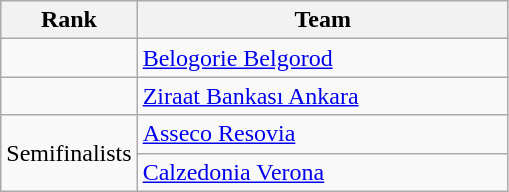<table class="wikitable" style="text-align: center;">
<tr>
<th width=40>Rank</th>
<th width=240>Team</th>
</tr>
<tr align=center>
<td></td>
<td style="text-align:left;"> <a href='#'>Belogorie Belgorod</a></td>
</tr>
<tr align=center>
<td></td>
<td style="text-align:left;"> <a href='#'>Ziraat Bankası Ankara</a></td>
</tr>
<tr align=center>
<td rowspan=2>Semifinalists</td>
<td style="text-align:left;"> <a href='#'>Asseco Resovia</a></td>
</tr>
<tr align=center>
<td style="text-align:left;"> <a href='#'>Calzedonia Verona</a></td>
</tr>
</table>
